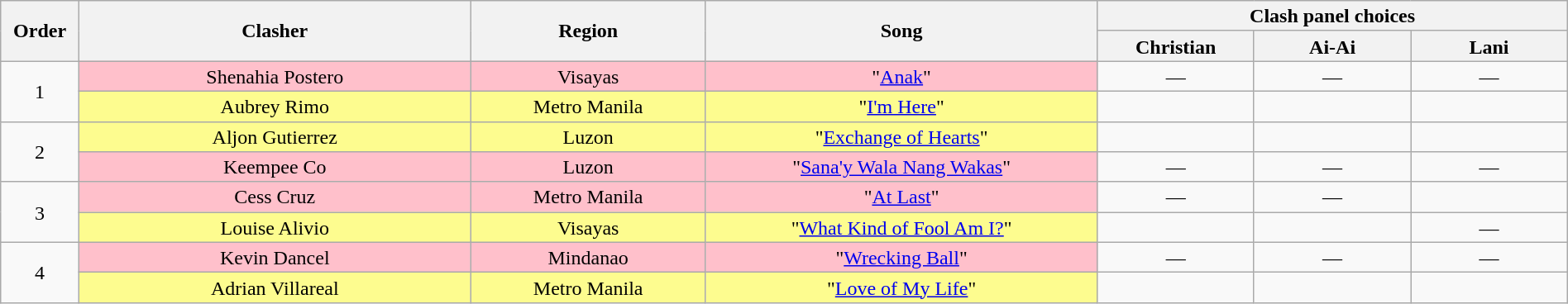<table class="wikitable" style="text-align:center; line-height:17px; width:100%;">
<tr>
<th rowspan="2" width="5%">Order</th>
<th rowspan="2" width="25%">Clasher</th>
<th rowspan="2">Region</th>
<th rowspan="2" width="25%">Song</th>
<th colspan="3" width="30%">Clash panel choices</th>
</tr>
<tr>
<th width="10%">Christian</th>
<th width="10%">Ai-Ai</th>
<th width="10%">Lani</th>
</tr>
<tr>
<td rowspan="2">1</td>
<td style="background:pink;">Shenahia Postero</td>
<td style="background:pink;">Visayas</td>
<td style="background:pink;">"<a href='#'>Anak</a>"</td>
<td>—</td>
<td>—</td>
<td>—</td>
</tr>
<tr>
<td style="background:#fdfc8f;">Aubrey Rimo</td>
<td style="background:#fdfc8f;">Metro Manila</td>
<td style="background:#fdfc8f;">"<a href='#'>I'm Here</a>"</td>
<td><strong></strong></td>
<td><strong></strong></td>
<td><strong></strong></td>
</tr>
<tr>
<td rowspan="2">2</td>
<td style="background:#fdfc8f;">Aljon Gutierrez</td>
<td style="background:#fdfc8f;">Luzon</td>
<td style="background:#fdfc8f;">"<a href='#'>Exchange of Hearts</a>"</td>
<td><strong></strong></td>
<td><strong></strong></td>
<td><strong></strong></td>
</tr>
<tr>
<td style="background:pink;">Keempee Co</td>
<td style="background:pink;">Luzon</td>
<td style="background:pink;">"<a href='#'>Sana'y Wala Nang Wakas</a>"</td>
<td>—</td>
<td>—</td>
<td>—</td>
</tr>
<tr>
<td rowspan="2">3</td>
<td style="background:pink;">Cess Cruz</td>
<td style="background:pink;">Metro Manila</td>
<td style="background:pink;">"<a href='#'>At Last</a>"</td>
<td>—</td>
<td>—</td>
<td><strong></strong></td>
</tr>
<tr>
<td style="background:#fdfc8f;">Louise Alivio</td>
<td style="background:#fdfc8f;">Visayas</td>
<td style="background:#fdfc8f;">"<a href='#'>What Kind of Fool Am I?</a>"</td>
<td><strong></strong></td>
<td><strong></strong></td>
<td>—</td>
</tr>
<tr>
<td rowspan="2">4</td>
<td style="background:pink;">Kevin Dancel</td>
<td style="background:pink;">Mindanao</td>
<td style="background:pink;">"<a href='#'>Wrecking Ball</a>"</td>
<td>—</td>
<td>—</td>
<td>—</td>
</tr>
<tr>
<td style="background:#fdfc8f;">Adrian Villareal</td>
<td style="background:#fdfc8f;">Metro Manila</td>
<td style="background:#fdfc8f;">"<a href='#'>Love of My Life</a>"</td>
<td><strong></strong></td>
<td><strong></strong></td>
<td><strong></strong></td>
</tr>
</table>
